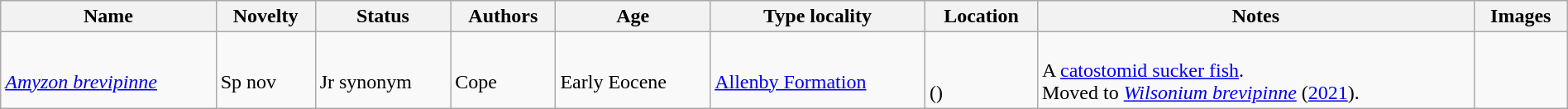<table class="wikitable sortable" align="center" width="100%">
<tr>
<th>Name</th>
<th>Novelty</th>
<th>Status</th>
<th>Authors</th>
<th>Age</th>
<th>Type locality</th>
<th>Location</th>
<th>Notes</th>
<th>Images</th>
</tr>
<tr>
<td><br><em><a href='#'>Amyzon brevipinne</a></em></td>
<td><br>Sp nov</td>
<td><br>Jr synonym</td>
<td><br>Cope</td>
<td><br>Early Eocene</td>
<td><br><a href='#'>Allenby Formation</a></td>
<td><br><br>()</td>
<td><br>A <a href='#'>catostomid sucker fish</a>.<br> Moved to <em><a href='#'>Wilsonium brevipinne</a></em>  (<a href='#'>2021</a>).</td>
<td></td>
</tr>
</table>
